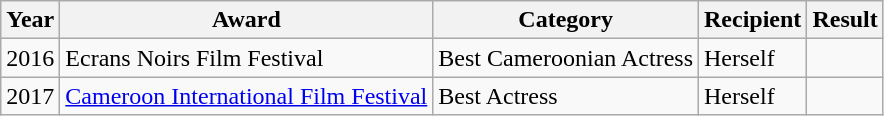<table class="wikitable sortable plainrowheaders">
<tr>
<th scope="col">Year</th>
<th scope="col">Award</th>
<th scope="col">Category</th>
<th scope="col">Recipient</th>
<th scope="col">Result</th>
</tr>
<tr>
<td rowspan="1">2016</td>
<td>Ecrans Noirs Film Festival</td>
<td>Best Cameroonian Actress</td>
<td>Herself</td>
<td></td>
</tr>
<tr>
<td rowspan="1">2017</td>
<td><a href='#'>Cameroon International Film Festival</a></td>
<td>Best Actress</td>
<td>Herself</td>
<td></td>
</tr>
</table>
